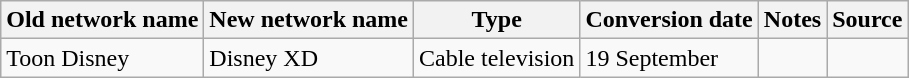<table class="wikitable sortable">
<tr>
<th>Old network name</th>
<th>New network name</th>
<th>Type</th>
<th>Conversion date</th>
<th>Notes</th>
<th>Source</th>
</tr>
<tr>
<td>Toon Disney</td>
<td>Disney XD</td>
<td>Cable television</td>
<td>19 September</td>
<td></td>
<td></td>
</tr>
</table>
